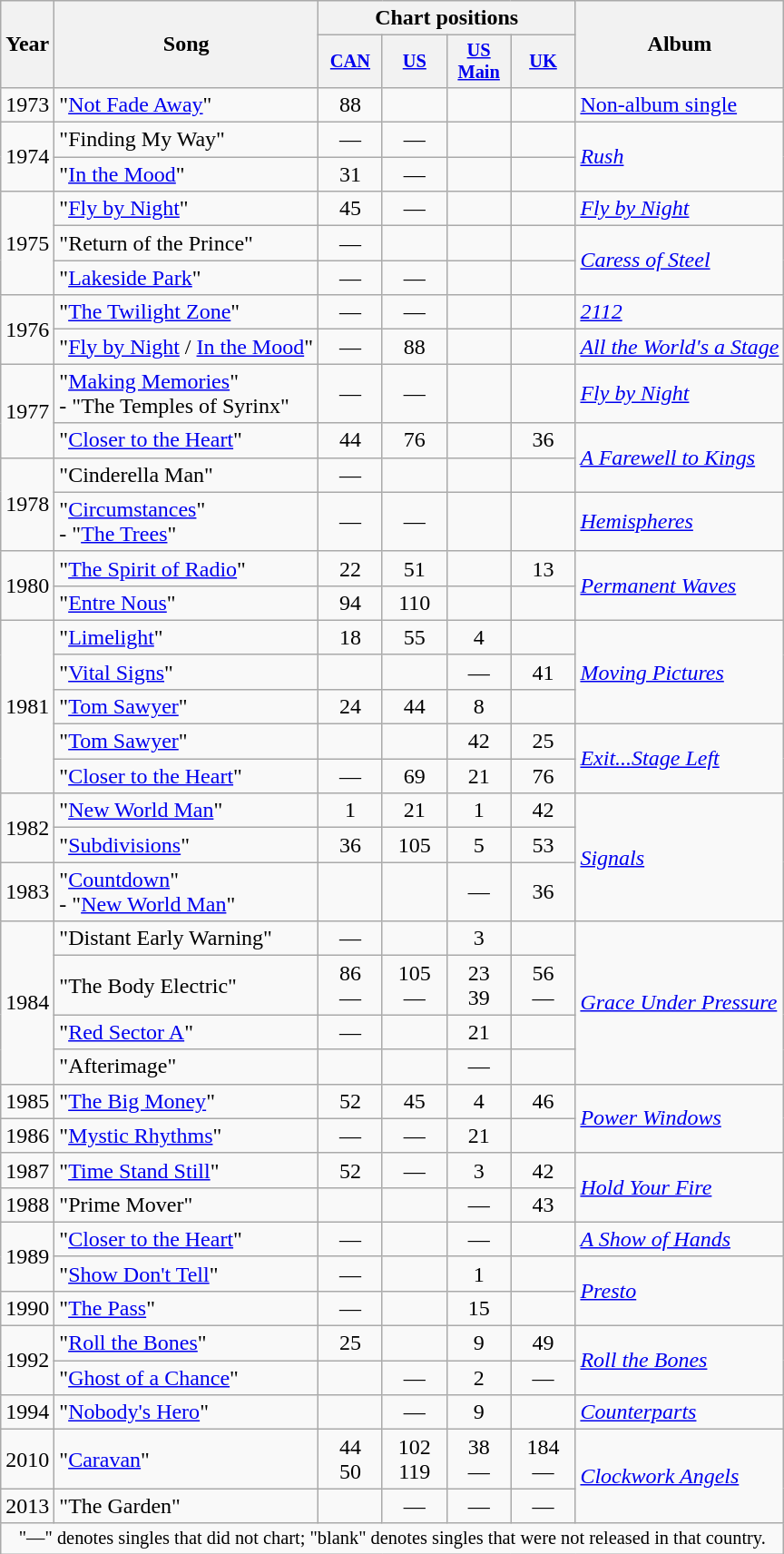<table class="wikitable">
<tr>
<th rowspan="2">Year</th>
<th rowspan="2">Song</th>
<th colspan="4">Chart positions</th>
<th rowspan="2">Album</th>
</tr>
<tr>
<th style="width:3em;font-size:85%"><a href='#'>CAN</a><br></th>
<th style="width:3em;font-size:85%"><a href='#'>US</a><br></th>
<th style="width:3em;font-size:85%"><a href='#'>US Main</a><br></th>
<th style="width:3em;font-size:85%"><a href='#'>UK</a><br></th>
</tr>
<tr>
<td>1973</td>
<td>"<a href='#'>Not Fade Away</a>" <br></td>
<td style="text-align:center;">88</td>
<td style="text-align:center;"></td>
<td style="text-align:center;"></td>
<td style="text-align:center;"></td>
<td><a href='#'>Non-album single</a></td>
</tr>
<tr>
<td rowspan="2">1974</td>
<td>"Finding My Way" <br></td>
<td style="text-align:center;">—</td>
<td style="text-align:center;">—</td>
<td style="text-align:center;"></td>
<td style="text-align:center;"></td>
<td rowspan="2"><em><a href='#'>Rush</a></em></td>
</tr>
<tr>
<td>"<a href='#'>In the Mood</a>" <br></td>
<td style="text-align:center;">31</td>
<td style="text-align:center;">—</td>
<td style="text-align:center;"></td>
<td style="text-align:center;"></td>
</tr>
<tr>
<td rowspan="3">1975</td>
<td>"<a href='#'>Fly by Night</a>" <br> </td>
<td style="text-align:center;">45</td>
<td style="text-align:center;">—</td>
<td style="text-align:center;"></td>
<td style="text-align:center;"></td>
<td><em><a href='#'>Fly by Night</a></em></td>
</tr>
<tr>
<td>"Return of the Prince" <br></td>
<td style="text-align:center;">—</td>
<td style="text-align:center;"></td>
<td style="text-align:center;"></td>
<td style="text-align:center;"></td>
<td rowspan="2"><em><a href='#'>Caress of Steel</a></em></td>
</tr>
<tr>
<td>"<a href='#'>Lakeside Park</a>" <br></td>
<td style="text-align:center;">—</td>
<td style="text-align:center;">—</td>
<td style="text-align:center;"></td>
<td style="text-align:center;"></td>
</tr>
<tr>
<td rowspan="2">1976</td>
<td>"<a href='#'>The Twilight Zone</a>" <br></td>
<td style="text-align:center;">—</td>
<td style="text-align:center;">—</td>
<td style="text-align:center;"></td>
<td style="text-align:center;"></td>
<td><em><a href='#'>2112</a></em></td>
</tr>
<tr>
<td>"<a href='#'>Fly by Night</a> / <a href='#'>In the Mood</a>"  <br> </td>
<td style="text-align:center;">—</td>
<td style="text-align:center;">88</td>
<td style="text-align:center;"></td>
<td style="text-align:center;"></td>
<td><em><a href='#'>All the World's a Stage</a></em></td>
</tr>
<tr>
<td rowspan="2">1977</td>
<td>"<a href='#'>Making Memories</a>" <br>- "The Temples of Syrinx" </td>
<td style="text-align:center;">—</td>
<td style="text-align:center;">—</td>
<td style="text-align:center;"></td>
<td style="text-align:center;"></td>
<td><em><a href='#'>Fly by Night</a></em></td>
</tr>
<tr>
<td>"<a href='#'>Closer to the Heart</a>" <br> </td>
<td style="text-align:center;">44</td>
<td style="text-align:center;">76</td>
<td style="text-align:center;"></td>
<td style="text-align:center;">36</td>
<td rowspan="2"><em><a href='#'>A Farewell to Kings</a></em></td>
</tr>
<tr>
<td rowspan="2">1978</td>
<td>"Cinderella Man" <br></td>
<td style="text-align:center;">—</td>
<td style="text-align:center;"></td>
<td style="text-align:center;"></td>
<td style="text-align:center;"></td>
</tr>
<tr>
<td>"<a href='#'>Circumstances</a>"<br>- "<a href='#'>The Trees</a>" </td>
<td style="text-align:center;">—</td>
<td style="text-align:center;">—</td>
<td style="text-align:center;"></td>
<td style="text-align:center;"></td>
<td><em><a href='#'>Hemispheres</a></em></td>
</tr>
<tr>
<td rowspan="2">1980</td>
<td>"<a href='#'>The Spirit of Radio</a>" <br> </td>
<td style="text-align:center;">22</td>
<td style="text-align:center;">51</td>
<td style="text-align:center;"></td>
<td style="text-align:center;">13</td>
<td rowspan="2"><em><a href='#'>Permanent Waves</a></em></td>
</tr>
<tr>
<td>"<a href='#'>Entre Nous</a>" <br></td>
<td style="text-align:center;">94</td>
<td style="text-align:center;">110</td>
<td style="text-align:center;"></td>
<td style="text-align:center;"></td>
</tr>
<tr>
<td rowspan="5">1981</td>
<td>"<a href='#'>Limelight</a>" <br></td>
<td style="text-align:center;">18</td>
<td style="text-align:center;">55</td>
<td style="text-align:center;">4</td>
<td style="text-align:center;"></td>
<td rowspan="3"><em><a href='#'>Moving Pictures</a></em></td>
</tr>
<tr>
<td>"<a href='#'>Vital Signs</a>" <br> </td>
<td style="text-align:center;"></td>
<td style="text-align:center;"></td>
<td style="text-align:center;">—</td>
<td style="text-align:center;">41</td>
</tr>
<tr>
<td>"<a href='#'>Tom Sawyer</a>" <br></td>
<td style="text-align:center;">24</td>
<td style="text-align:center;">44</td>
<td style="text-align:center;">8</td>
<td style="text-align:center;"></td>
</tr>
<tr>
<td>"<a href='#'>Tom Sawyer</a>"  <br> </td>
<td style="text-align:center;"></td>
<td style="text-align:center;"></td>
<td style="text-align:center;">42</td>
<td style="text-align:center;">25</td>
<td rowspan="2"><em><a href='#'>Exit...Stage Left</a></em></td>
</tr>
<tr>
<td>"<a href='#'>Closer to the Heart</a>"  <br>  </td>
<td style="text-align:center;">—</td>
<td style="text-align:center;">69</td>
<td style="text-align:center;">21</td>
<td style="text-align:center;">76</td>
</tr>
<tr>
<td rowspan="2">1982</td>
<td>"<a href='#'>New World Man</a>" <br> </td>
<td style="text-align:center;">1</td>
<td style="text-align:center;">21</td>
<td style="text-align:center;">1</td>
<td style="text-align:center;">42</td>
<td rowspan="3"><em><a href='#'>Signals</a></em></td>
</tr>
<tr>
<td>"<a href='#'>Subdivisions</a>" <br> </td>
<td style="text-align:center;">36</td>
<td style="text-align:center;">105</td>
<td style="text-align:center;">5</td>
<td style="text-align:center;">53</td>
</tr>
<tr>
<td>1983</td>
<td>"<a href='#'>Countdown</a>" <br>- "<a href='#'>New World Man</a>" </td>
<td style="text-align:center;"></td>
<td style="text-align:center;"></td>
<td style="text-align:center;">—</td>
<td style="text-align:center;">36</td>
</tr>
<tr>
<td rowspan="4">1984</td>
<td>"Distant Early Warning" <br></td>
<td style="text-align:center;">—</td>
<td style="text-align:center;"></td>
<td style="text-align:center;">3</td>
<td style="text-align:center;"></td>
<td rowspan="4"><em><a href='#'>Grace Under Pressure</a></em></td>
</tr>
<tr>
<td>"The Body Electric" <br> </td>
<td style="text-align:center;">86<br>—</td>
<td style="text-align:center;">105<br>—</td>
<td style="text-align:center;">23<br>39</td>
<td style="text-align:center;">56<br>—</td>
</tr>
<tr>
<td>"<a href='#'>Red Sector A</a>" <br></td>
<td style="text-align:center;">—</td>
<td style="text-align:center;"></td>
<td style="text-align:center;">21</td>
<td style="text-align:center;"></td>
</tr>
<tr>
<td>"Afterimage"  <br></td>
<td style="text-align:center;"></td>
<td style="text-align:center;"></td>
<td style="text-align:center;">—</td>
<td style="text-align:center;"></td>
</tr>
<tr>
<td>1985</td>
<td>"<a href='#'>The Big Money</a>" <br>  </td>
<td style="text-align:center;">52</td>
<td style="text-align:center;">45</td>
<td style="text-align:center;">4</td>
<td style="text-align:center;">46</td>
<td rowspan="2"><em><a href='#'>Power Windows</a></em></td>
</tr>
<tr>
<td>1986</td>
<td>"<a href='#'>Mystic Rhythms</a>" <br></td>
<td style="text-align:center;">—</td>
<td style="text-align:center;">—</td>
<td style="text-align:center;">21</td>
<td style="text-align:center;"></td>
</tr>
<tr>
<td>1987</td>
<td>"<a href='#'>Time Stand Still</a>" <br> </td>
<td style="text-align:center;">52</td>
<td style="text-align:center;">—</td>
<td style="text-align:center;">3</td>
<td style="text-align:center;">42</td>
<td rowspan="2"><em><a href='#'>Hold Your Fire</a></em></td>
</tr>
<tr>
<td>1988</td>
<td>"Prime Mover" <br></td>
<td style="text-align:center;"></td>
<td style="text-align:center;"></td>
<td style="text-align:center;">—</td>
<td style="text-align:center;">43</td>
</tr>
<tr>
<td rowspan="2">1989</td>
<td>"<a href='#'>Closer to the Heart</a>" <br> </td>
<td style="text-align:center;">—</td>
<td style="text-align:center;"></td>
<td style="text-align:center;">—</td>
<td style="text-align:center;"></td>
<td><em><a href='#'>A Show of Hands</a></em></td>
</tr>
<tr>
<td>"<a href='#'>Show Don't Tell</a>" <br></td>
<td style="text-align:center;">—</td>
<td style="text-align:center;"></td>
<td style="text-align:center;">1</td>
<td style="text-align:center;"></td>
<td rowspan="2"><em><a href='#'>Presto</a></em></td>
</tr>
<tr>
<td>1990</td>
<td>"<a href='#'>The Pass</a>" <br></td>
<td style="text-align:center;">—</td>
<td style="text-align:center;"></td>
<td style="text-align:center;">15</td>
<td style="text-align:center;"></td>
</tr>
<tr>
<td rowspan="2">1992</td>
<td>"<a href='#'>Roll the Bones</a>" <br></td>
<td style="text-align:center;">25</td>
<td style="text-align:center;"></td>
<td style="text-align:center;">9</td>
<td style="text-align:center;">49</td>
<td rowspan="2"><em><a href='#'>Roll the Bones</a></em></td>
</tr>
<tr>
<td>"<a href='#'>Ghost of a Chance</a>" <br></td>
<td style="text-align:center;"></td>
<td style="text-align:center;">—</td>
<td style="text-align:center;">2</td>
<td style="text-align:center;">—</td>
</tr>
<tr>
<td>1994</td>
<td>"<a href='#'>Nobody's Hero</a>"<br></td>
<td style="text-align:center;"></td>
<td style="text-align:center;">—</td>
<td style="text-align:center;">9</td>
<td style="text-align:center;"></td>
<td><em><a href='#'>Counterparts</a></em></td>
</tr>
<tr>
<td>2010</td>
<td>"<a href='#'>Caravan</a>" <br></td>
<td style="text-align:center;">44<br>50</td>
<td style="text-align:center;">102<br>119</td>
<td style="text-align:center;">38<br>—</td>
<td style="text-align:center;">184<br>—</td>
<td rowspan="2"><em><a href='#'>Clockwork Angels</a></em></td>
</tr>
<tr>
<td>2013</td>
<td>"The Garden" <br> </td>
<td style="text-align:center;"></td>
<td style="text-align:center;">—</td>
<td style="text-align:center;">—</td>
<td style="text-align:center;">—</td>
</tr>
<tr>
<td colspan="11" style="text-align:center; font-size:85%;">"—" denotes singles that did not chart; "blank" denotes singles that were not released in that country.</td>
</tr>
</table>
